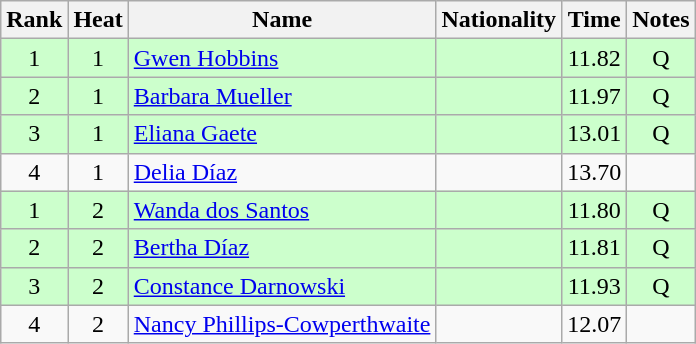<table class="wikitable sortable" style="text-align:center">
<tr>
<th>Rank</th>
<th>Heat</th>
<th>Name</th>
<th>Nationality</th>
<th>Time</th>
<th>Notes</th>
</tr>
<tr bgcolor=ccffcc>
<td>1</td>
<td>1</td>
<td align=left><a href='#'>Gwen Hobbins</a></td>
<td align=left></td>
<td>11.82</td>
<td>Q</td>
</tr>
<tr bgcolor=ccffcc>
<td>2</td>
<td>1</td>
<td align=left><a href='#'>Barbara Mueller</a></td>
<td align=left></td>
<td>11.97</td>
<td>Q</td>
</tr>
<tr bgcolor=ccffcc>
<td>3</td>
<td>1</td>
<td align=left><a href='#'>Eliana Gaete</a></td>
<td align=left></td>
<td>13.01</td>
<td>Q</td>
</tr>
<tr>
<td>4</td>
<td>1</td>
<td align=left><a href='#'>Delia Díaz</a></td>
<td align=left></td>
<td>13.70</td>
<td></td>
</tr>
<tr bgcolor=ccffcc>
<td>1</td>
<td>2</td>
<td align=left><a href='#'>Wanda dos Santos</a></td>
<td align=left></td>
<td>11.80</td>
<td>Q</td>
</tr>
<tr bgcolor=ccffcc>
<td>2</td>
<td>2</td>
<td align=left><a href='#'>Bertha Díaz</a></td>
<td align=left></td>
<td>11.81</td>
<td>Q</td>
</tr>
<tr bgcolor=ccffcc>
<td>3</td>
<td>2</td>
<td align=left><a href='#'>Constance Darnowski</a></td>
<td align=left></td>
<td>11.93</td>
<td>Q</td>
</tr>
<tr>
<td>4</td>
<td>2</td>
<td align=left><a href='#'>Nancy Phillips-Cowperthwaite</a></td>
<td align=left></td>
<td>12.07</td>
<td></td>
</tr>
</table>
